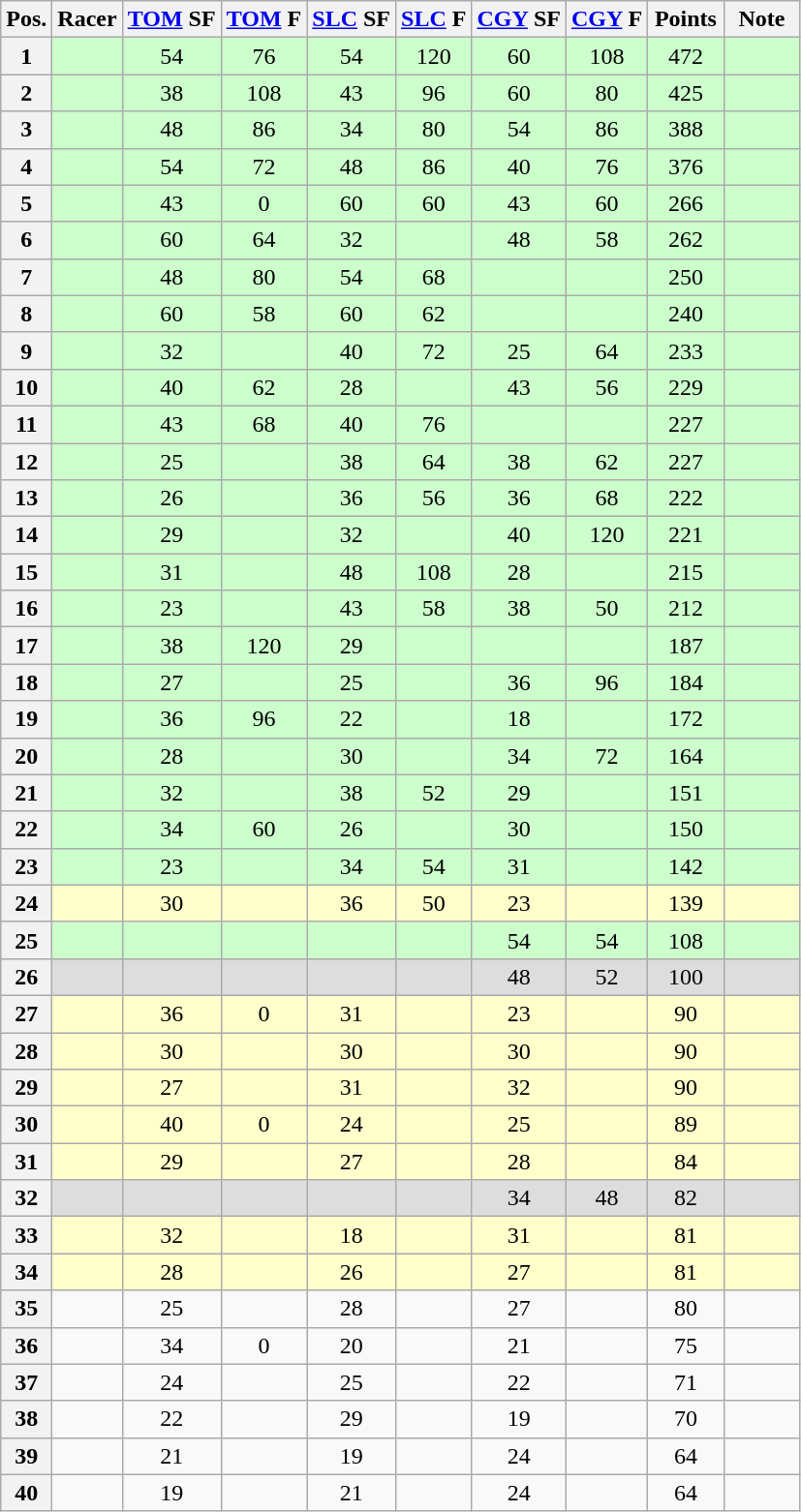<table class="wikitable sortable plainrowheaders" style="text-align:center;">
<tr>
<th scope="col">Pos.</th>
<th scope="col">Racer</th>
<th scope="col"> <a href='#'>TOM</a> SF</th>
<th scope="col"> <a href='#'>TOM</a> F</th>
<th scope="col"> <a href='#'>SLC</a> SF</th>
<th scope="col"> <a href='#'>SLC</a> F</th>
<th scope="col"> <a href='#'>CGY</a> SF</th>
<th scope="col"> <a href='#'>CGY</a> F</th>
<th style="width:45px;">Points</th>
<th style="width:45px;">Note</th>
</tr>
<tr bgcolor=#ccffcc>
<th style="text - align:center; ">1</th>
<td align="left"></td>
<td>54</td>
<td>76</td>
<td>54</td>
<td>120</td>
<td>60</td>
<td>108</td>
<td>472</td>
<td></td>
</tr>
<tr bgcolor=#ccffcc>
<th style="text - align:center; ">2</th>
<td align="left"></td>
<td>38</td>
<td>108</td>
<td>43</td>
<td>96</td>
<td>60</td>
<td>80</td>
<td>425</td>
<td></td>
</tr>
<tr bgcolor=#ccffcc>
<th style="text - align:center; ">3</th>
<td align="left"></td>
<td>48</td>
<td>86</td>
<td>34</td>
<td>80</td>
<td>54</td>
<td>86</td>
<td>388</td>
<td></td>
</tr>
<tr bgcolor=#ccffcc>
<th style="text - align:center; ">4</th>
<td align="left"></td>
<td>54</td>
<td>72</td>
<td>48</td>
<td>86</td>
<td>40</td>
<td>76</td>
<td>376</td>
<td></td>
</tr>
<tr bgcolor=#ccffcc>
<th style="text - align:center; ">5</th>
<td align="left"></td>
<td>43</td>
<td>0</td>
<td>60</td>
<td>60</td>
<td>43</td>
<td>60</td>
<td>266</td>
<td></td>
</tr>
<tr bgcolor=#ccffcc>
<th style="text - align:center; ">6</th>
<td align="left"></td>
<td>60</td>
<td>64</td>
<td>32</td>
<td></td>
<td>48</td>
<td>58</td>
<td>262</td>
<td></td>
</tr>
<tr bgcolor=#ccffcc>
<th style="text - align:center; ">7</th>
<td align="left"></td>
<td>48</td>
<td>80</td>
<td>54</td>
<td>68</td>
<td></td>
<td></td>
<td>250</td>
<td></td>
</tr>
<tr bgcolor=#ccffcc>
<th style="text - align:center; ">8</th>
<td align="left"></td>
<td>60</td>
<td>58</td>
<td>60</td>
<td>62</td>
<td></td>
<td></td>
<td>240</td>
<td></td>
</tr>
<tr bgcolor=#ccffcc>
<th style="text - align:center; ">9</th>
<td align="left"></td>
<td>32</td>
<td></td>
<td>40</td>
<td>72</td>
<td>25</td>
<td>64</td>
<td>233</td>
<td></td>
</tr>
<tr bgcolor=#ccffcc>
<th style="text - align:center; ">10</th>
<td align="left"></td>
<td>40</td>
<td>62</td>
<td>28</td>
<td></td>
<td>43</td>
<td>56</td>
<td>229</td>
<td></td>
</tr>
<tr bgcolor=#ccffcc>
<th style="text - align:center; ">11</th>
<td align="left"></td>
<td>43</td>
<td>68</td>
<td>40</td>
<td>76</td>
<td></td>
<td></td>
<td>227</td>
<td></td>
</tr>
<tr bgcolor=#ccffcc>
<th style="text - align:center; ">12</th>
<td align="left"></td>
<td>25</td>
<td></td>
<td>38</td>
<td>64</td>
<td>38</td>
<td>62</td>
<td>227</td>
<td></td>
</tr>
<tr bgcolor=#ccffcc>
<th style="text - align:center; ">13</th>
<td align="left"></td>
<td>26</td>
<td></td>
<td>36</td>
<td>56</td>
<td>36</td>
<td>68</td>
<td>222</td>
<td></td>
</tr>
<tr bgcolor=#ccffcc>
<th style="text - align:center; ">14</th>
<td align="left"></td>
<td>29</td>
<td></td>
<td>32</td>
<td></td>
<td>40</td>
<td>120</td>
<td>221</td>
<td></td>
</tr>
<tr bgcolor=#ccffcc>
<th style="text - align:center; ">15</th>
<td align="left"></td>
<td>31</td>
<td></td>
<td>48</td>
<td>108</td>
<td>28</td>
<td></td>
<td>215</td>
<td></td>
</tr>
<tr bgcolor=#ccffcc>
<th style="text - align:center; ">16</th>
<td align="left"></td>
<td>23</td>
<td></td>
<td>43</td>
<td>58</td>
<td>38</td>
<td>50</td>
<td>212</td>
<td></td>
</tr>
<tr bgcolor=#ccffcc>
<th style="text - align:center; ">17</th>
<td align="left"></td>
<td>38</td>
<td>120</td>
<td>29</td>
<td></td>
<td></td>
<td></td>
<td>187</td>
<td></td>
</tr>
<tr bgcolor=#ccffcc>
<th style="text - align:center; ">18</th>
<td align="left"></td>
<td>27</td>
<td></td>
<td>25</td>
<td></td>
<td>36</td>
<td>96</td>
<td>184</td>
<td></td>
</tr>
<tr bgcolor=#ccffcc>
<th style="text - align:center; ">19</th>
<td align="left"></td>
<td>36</td>
<td>96</td>
<td>22</td>
<td></td>
<td>18</td>
<td></td>
<td>172</td>
<td></td>
</tr>
<tr bgcolor=#ccffcc>
<th style="text - align:center; ">20</th>
<td align="left"></td>
<td>28</td>
<td></td>
<td>30</td>
<td></td>
<td>34</td>
<td>72</td>
<td>164</td>
<td></td>
</tr>
<tr bgcolor=#ccffcc>
<th style="text - align:center; ">21</th>
<td align="left"></td>
<td>32</td>
<td></td>
<td>38</td>
<td>52</td>
<td>29</td>
<td></td>
<td>151</td>
<td></td>
</tr>
<tr bgcolor=#ccffcc>
<th style="text - align:center; ">22</th>
<td align="left"></td>
<td>34</td>
<td>60</td>
<td>26</td>
<td></td>
<td>30</td>
<td></td>
<td>150</td>
<td></td>
</tr>
<tr bgcolor=#ccffcc>
<th style="text - align:center; ">23</th>
<td align="left"></td>
<td>23</td>
<td></td>
<td>34</td>
<td>54</td>
<td>31</td>
<td></td>
<td>142</td>
<td></td>
</tr>
<tr bgcolor=#ffffcc>
<th style="text - align:center; ">24</th>
<td align="left"></td>
<td>30</td>
<td></td>
<td>36</td>
<td>50</td>
<td>23</td>
<td></td>
<td>139</td>
<td></td>
</tr>
<tr bgcolor=#ccffcc>
<th style="text - align:center; ">25</th>
<td align="left"></td>
<td></td>
<td></td>
<td></td>
<td></td>
<td>54</td>
<td>54</td>
<td>108</td>
<td></td>
</tr>
<tr bgcolor=#dddddd>
<th style="text - align:center; ">26</th>
<td align="left"></td>
<td></td>
<td></td>
<td></td>
<td></td>
<td>48</td>
<td>52</td>
<td>100</td>
<td></td>
</tr>
<tr bgcolor=#ffffcc>
<th style="text - align:center; ">27</th>
<td align="left"></td>
<td>36</td>
<td>0</td>
<td>31</td>
<td></td>
<td>23</td>
<td></td>
<td>90</td>
<td></td>
</tr>
<tr bgcolor="#ffffcc">
<th style="text - align:center; ">28</th>
<td align="left"></td>
<td>30</td>
<td></td>
<td>30</td>
<td></td>
<td>30</td>
<td></td>
<td>90</td>
<td></td>
</tr>
<tr bgcolor="#ffffcc">
<th style="text - align:center; ">29</th>
<td align="left"></td>
<td>27</td>
<td></td>
<td>31</td>
<td></td>
<td>32</td>
<td></td>
<td>90</td>
<td></td>
</tr>
<tr bgcolor=#ffffcc>
<th style="text - align:center; ">30</th>
<td align="left"></td>
<td>40</td>
<td>0</td>
<td>24</td>
<td></td>
<td>25</td>
<td></td>
<td>89</td>
<td></td>
</tr>
<tr bgcolor=#ffffcc>
<th style="text - align:center; ">31</th>
<td align="left"></td>
<td>29</td>
<td></td>
<td>27</td>
<td></td>
<td>28</td>
<td></td>
<td>84</td>
<td></td>
</tr>
<tr bgcolor=#dddddd>
<th style="text - align:center; ">32</th>
<td align="left"></td>
<td></td>
<td></td>
<td></td>
<td></td>
<td>34</td>
<td>48</td>
<td>82</td>
<td></td>
</tr>
<tr bgcolor=#ffffcc>
<th style="text - align:center; ">33</th>
<td align="left"></td>
<td>32</td>
<td></td>
<td>18</td>
<td></td>
<td>31</td>
<td></td>
<td>81</td>
<td></td>
</tr>
<tr bgcolor=#ffffcc>
<th style="text - align:center; ">34</th>
<td align="left"></td>
<td>28</td>
<td></td>
<td>26</td>
<td></td>
<td>27</td>
<td></td>
<td>81</td>
<td></td>
</tr>
<tr>
<th style="text - align:center; ">35</th>
<td align="left"></td>
<td>25</td>
<td></td>
<td>28</td>
<td></td>
<td>27</td>
<td></td>
<td>80</td>
<td></td>
</tr>
<tr>
<th style="text - align:center; ">36</th>
<td align="left"></td>
<td>34</td>
<td>0</td>
<td>20</td>
<td></td>
<td>21</td>
<td></td>
<td>75</td>
<td></td>
</tr>
<tr>
<th style="text - align:center; ">37</th>
<td align="left"></td>
<td>24</td>
<td></td>
<td>25</td>
<td></td>
<td>22</td>
<td></td>
<td>71</td>
<td></td>
</tr>
<tr>
<th style="text - align:center; ">38</th>
<td align="left"></td>
<td>22</td>
<td></td>
<td>29</td>
<td></td>
<td>19</td>
<td></td>
<td>70</td>
<td></td>
</tr>
<tr>
<th style="text - align:center; ">39</th>
<td align="left"></td>
<td>21</td>
<td></td>
<td>19</td>
<td></td>
<td>24</td>
<td></td>
<td>64</td>
<td></td>
</tr>
<tr>
<th style="text - align:center; ">40</th>
<td align="left"></td>
<td>19</td>
<td></td>
<td>21</td>
<td></td>
<td>24</td>
<td></td>
<td>64</td>
<td></td>
</tr>
</table>
